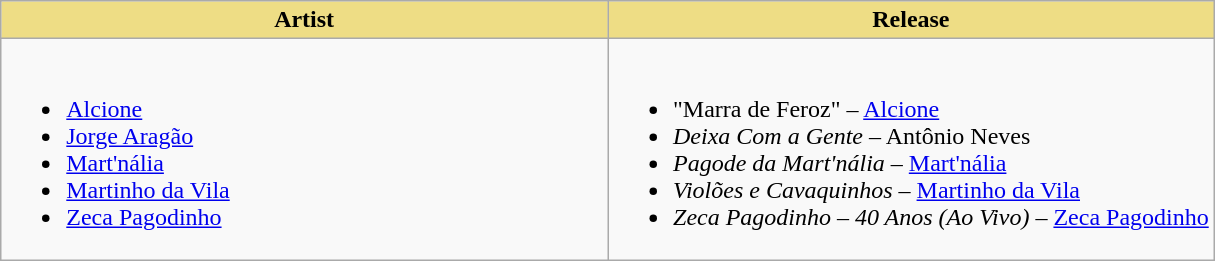<table class="wikitable" style="width=">
<tr>
<th style="background:#EEDD85; width:50%">Artist</th>
<th style="background:#EEDD85; width:50%">Release</th>
</tr>
<tr>
<td style="vertical-align:top"><br><ul><li><a href='#'>Alcione</a></li><li><a href='#'>Jorge Aragão</a></li><li><a href='#'>Mart'nália</a></li><li><a href='#'>Martinho da Vila</a></li><li><a href='#'>Zeca Pagodinho</a></li></ul></td>
<td style="vertical-align:top"><br><ul><li>"Marra de Feroz" – <a href='#'>Alcione</a></li><li><em>Deixa Com a Gente</em> – Antônio Neves</li><li><em>Pagode da Mart'nália</em> – <a href='#'>Mart'nália</a></li><li><em>Violões e Cavaquinhos</em> – <a href='#'>Martinho da Vila</a></li><li><em>Zeca Pagodinho – 40 Anos (Ao Vivo)</em> – <a href='#'>Zeca Pagodinho</a></li></ul></td>
</tr>
</table>
